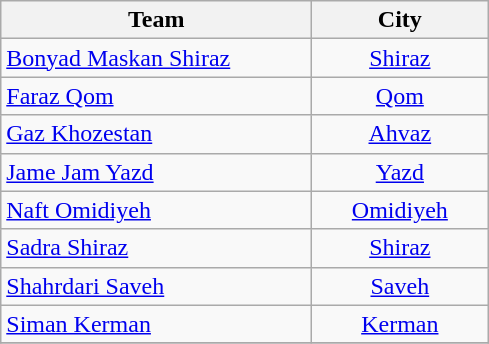<table class="wikitable" style="text-align: Center;">
<tr>
<th width=200>Team</th>
<th width=110>City</th>
</tr>
<tr>
<td align=left><a href='#'>Bonyad Maskan Shiraz</a></td>
<td><a href='#'>Shiraz</a></td>
</tr>
<tr>
<td align=left><a href='#'>Faraz Qom</a></td>
<td><a href='#'>Qom</a></td>
</tr>
<tr>
<td align=left><a href='#'>Gaz Khozestan</a></td>
<td><a href='#'>Ahvaz</a></td>
</tr>
<tr>
<td align=left><a href='#'>Jame Jam Yazd</a></td>
<td><a href='#'>Yazd</a></td>
</tr>
<tr>
<td align=left><a href='#'>Naft Omidiyeh</a></td>
<td><a href='#'>Omidiyeh</a></td>
</tr>
<tr>
<td align=left><a href='#'>Sadra Shiraz</a></td>
<td><a href='#'>Shiraz</a></td>
</tr>
<tr>
<td align=left><a href='#'>Shahrdari Saveh</a></td>
<td><a href='#'>Saveh</a></td>
</tr>
<tr>
<td align=left><a href='#'>Siman Kerman</a></td>
<td><a href='#'>Kerman</a></td>
</tr>
<tr>
</tr>
</table>
